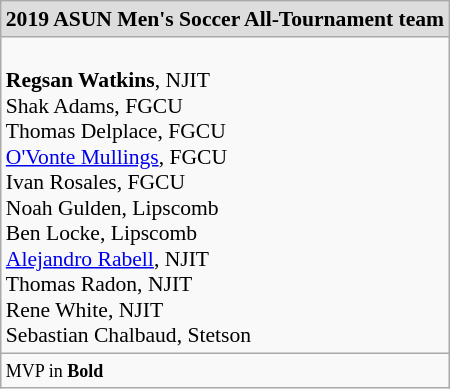<table class="wikitable" style="white-space:nowrap; font-size:90%;">
<tr>
<td colspan="7" style="text-align:center; background:#ddd;"><strong>2019 ASUN Men's Soccer All-Tournament team</strong></td>
</tr>
<tr>
<td><br><strong>Regsan Watkins</strong>, NJIT<br>
Shak Adams, FGCU<br>
Thomas Delplace, FGCU<br>
<a href='#'>O'Vonte Mullings</a>, FGCU<br>
Ivan Rosales, FGCU<br>
Noah Gulden, Lipscomb<br>
Ben Locke, Lipscomb<br>
<a href='#'>Alejandro Rabell</a>, NJIT<br>
Thomas Radon, NJIT<br>
Rene White, NJIT<br>
Sebastian Chalbaud, Stetson</td>
</tr>
<tr>
<td><small>MVP in <strong>Bold</strong></small></td>
</tr>
</table>
